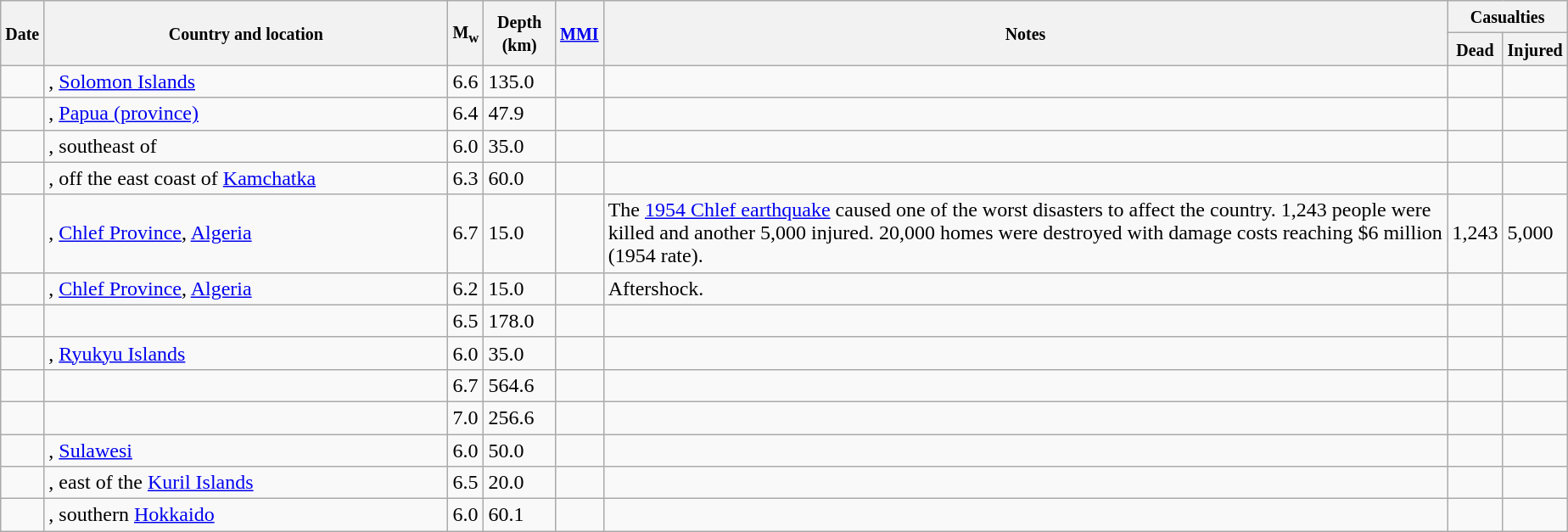<table class="wikitable sortable sort-under" style="border:1px black; margin-left:1em;">
<tr>
<th rowspan="2"><small>Date</small></th>
<th rowspan="2" style="width: 310px"><small>Country and location</small></th>
<th rowspan="2"><small>M<sub>w</sub></small></th>
<th rowspan="2"><small>Depth (km)</small></th>
<th rowspan="2"><small><a href='#'>MMI</a></small></th>
<th rowspan="2" class="unsortable"><small>Notes</small></th>
<th colspan="2"><small>Casualties</small></th>
</tr>
<tr>
<th><small>Dead</small></th>
<th><small>Injured</small></th>
</tr>
<tr>
<td></td>
<td>, <a href='#'>Solomon Islands</a></td>
<td>6.6</td>
<td>135.0</td>
<td></td>
<td></td>
<td></td>
<td></td>
</tr>
<tr>
<td></td>
<td>, <a href='#'>Papua (province)</a></td>
<td>6.4</td>
<td>47.9</td>
<td></td>
<td></td>
<td></td>
<td></td>
</tr>
<tr>
<td></td>
<td>, southeast of</td>
<td>6.0</td>
<td>35.0</td>
<td></td>
<td></td>
<td></td>
<td></td>
</tr>
<tr>
<td></td>
<td>, off the east coast of <a href='#'>Kamchatka</a></td>
<td>6.3</td>
<td>60.0</td>
<td></td>
<td></td>
<td></td>
<td></td>
</tr>
<tr>
<td></td>
<td>, <a href='#'>Chlef Province</a>, <a href='#'>Algeria</a></td>
<td>6.7</td>
<td>15.0</td>
<td></td>
<td>The <a href='#'>1954 Chlef earthquake</a> caused one of the worst disasters to affect the country. 1,243 people were killed and another 5,000 injured. 20,000 homes were destroyed with damage costs reaching $6 million (1954 rate).</td>
<td>1,243</td>
<td>5,000</td>
</tr>
<tr>
<td></td>
<td>, <a href='#'>Chlef Province</a>, <a href='#'>Algeria</a></td>
<td>6.2</td>
<td>15.0</td>
<td></td>
<td>Aftershock.</td>
<td></td>
<td></td>
</tr>
<tr>
<td></td>
<td></td>
<td>6.5</td>
<td>178.0</td>
<td></td>
<td></td>
<td></td>
<td></td>
</tr>
<tr>
<td></td>
<td>, <a href='#'>Ryukyu Islands</a></td>
<td>6.0</td>
<td>35.0</td>
<td></td>
<td></td>
<td></td>
<td></td>
</tr>
<tr>
<td></td>
<td></td>
<td>6.7</td>
<td>564.6</td>
<td></td>
<td></td>
<td></td>
<td></td>
</tr>
<tr>
<td></td>
<td></td>
<td>7.0</td>
<td>256.6</td>
<td></td>
<td></td>
<td></td>
<td></td>
</tr>
<tr>
<td></td>
<td>, <a href='#'>Sulawesi</a></td>
<td>6.0</td>
<td>50.0</td>
<td></td>
<td></td>
<td></td>
<td></td>
</tr>
<tr>
<td></td>
<td>, east of the <a href='#'>Kuril Islands</a></td>
<td>6.5</td>
<td>20.0</td>
<td></td>
<td></td>
<td></td>
<td></td>
</tr>
<tr>
<td></td>
<td>, southern <a href='#'>Hokkaido</a></td>
<td>6.0</td>
<td>60.1</td>
<td></td>
<td></td>
<td></td>
<td></td>
</tr>
</table>
